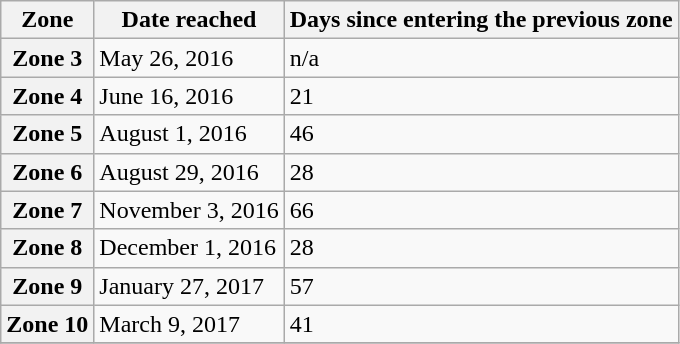<table class="wikitable plainrowheaders sortable">
<tr>
<th>Zone</th>
<th>Date reached</th>
<th>Days since entering the previous zone</th>
</tr>
<tr>
<th scope="row">Zone 3</th>
<td>May 26, 2016</td>
<td>n/a</td>
</tr>
<tr>
<th scope="row">Zone 4</th>
<td>June 16, 2016</td>
<td>21</td>
</tr>
<tr>
<th scope="row">Zone 5</th>
<td>August 1, 2016</td>
<td>46</td>
</tr>
<tr>
<th scope="row">Zone 6</th>
<td>August 29, 2016</td>
<td>28</td>
</tr>
<tr>
<th scope="row">Zone 7</th>
<td>November 3, 2016</td>
<td>66</td>
</tr>
<tr>
<th scope="row">Zone 8</th>
<td>December 1, 2016</td>
<td>28</td>
</tr>
<tr>
<th scope="row">Zone 9</th>
<td>January 27, 2017</td>
<td>57</td>
</tr>
<tr>
<th scope="row">Zone 10</th>
<td>March 9, 2017</td>
<td>41</td>
</tr>
<tr>
</tr>
</table>
